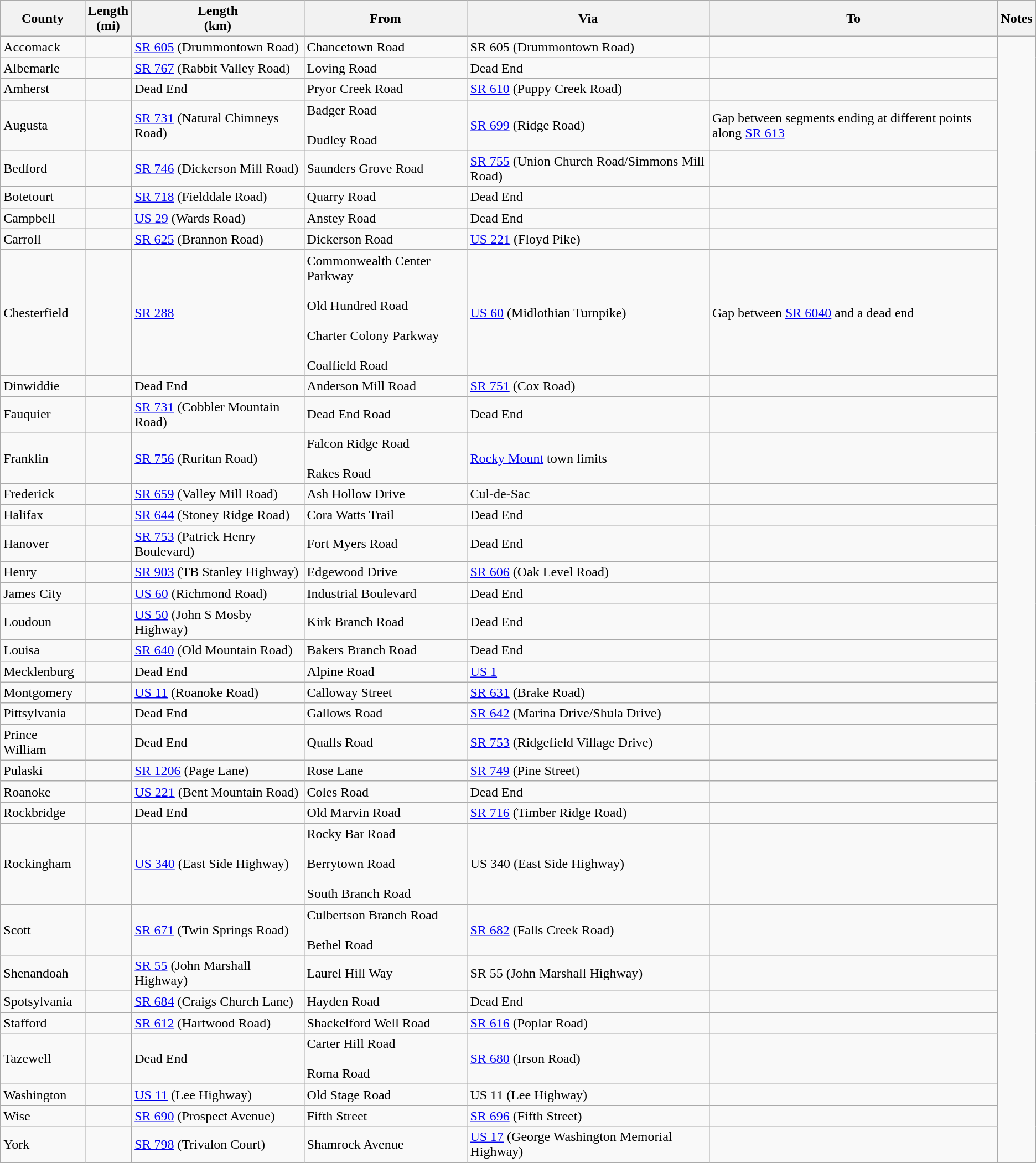<table class="wikitable sortable">
<tr>
<th>County</th>
<th>Length<br>(mi)</th>
<th>Length<br>(km)</th>
<th class="unsortable">From</th>
<th class="unsortable">Via</th>
<th class="unsortable">To</th>
<th class="unsortable">Notes</th>
</tr>
<tr>
<td id="Accomack">Accomack</td>
<td></td>
<td><a href='#'>SR 605</a> (Drummontown Road)</td>
<td>Chancetown Road</td>
<td>SR 605 (Drummontown Road)</td>
<td></td>
</tr>
<tr>
<td id="Albemarle">Albemarle</td>
<td></td>
<td><a href='#'>SR 767</a> (Rabbit Valley Road)</td>
<td>Loving Road</td>
<td>Dead End</td>
<td><br>
</td>
</tr>
<tr>
<td id="Amherst">Amherst</td>
<td></td>
<td>Dead End</td>
<td>Pryor Creek Road</td>
<td><a href='#'>SR 610</a> (Puppy Creek Road)</td>
<td><br>
</td>
</tr>
<tr>
<td id="Augusta">Augusta</td>
<td></td>
<td><a href='#'>SR 731</a> (Natural Chimneys Road)</td>
<td>Badger Road<br><br>Dudley Road</td>
<td><a href='#'>SR 699</a> (Ridge Road)</td>
<td>Gap between segments ending at different points along <a href='#'>SR 613</a><br></td>
</tr>
<tr>
<td id="Bedford">Bedford</td>
<td></td>
<td><a href='#'>SR 746</a> (Dickerson Mill Road)</td>
<td>Saunders Grove Road</td>
<td><a href='#'>SR 755</a> (Union Church Road/Simmons Mill Road)</td>
<td><br></td>
</tr>
<tr>
<td id="Botetourt">Botetourt</td>
<td></td>
<td><a href='#'>SR 718</a> (Fielddale Road)</td>
<td>Quarry Road</td>
<td>Dead End</td>
<td><br>

</td>
</tr>
<tr>
<td id="Campbell">Campbell</td>
<td></td>
<td><a href='#'>US 29</a> (Wards Road)</td>
<td>Anstey Road</td>
<td>Dead End</td>
<td><br></td>
</tr>
<tr>
<td id="Carroll">Carroll</td>
<td></td>
<td><a href='#'>SR 625</a> (Brannon Road)</td>
<td>Dickerson Road</td>
<td><a href='#'>US 221</a> (Floyd Pike)</td>
<td><br>
</td>
</tr>
<tr>
<td id="Chesterfield">Chesterfield</td>
<td></td>
<td><a href='#'>SR 288</a></td>
<td>Commonwealth Center Parkway<br><br>Old Hundred Road<br><br>Charter Colony Parkway<br><br>Coalfield Road</td>
<td><a href='#'>US 60</a> (Midlothian Turnpike)</td>
<td>Gap between <a href='#'>SR 6040</a> and a dead end<br>



</td>
</tr>
<tr>
<td id="Dinwiddie">Dinwiddie</td>
<td></td>
<td>Dead End</td>
<td>Anderson Mill Road</td>
<td><a href='#'>SR 751</a> (Cox Road)</td>
<td><br>
</td>
</tr>
<tr>
<td id="Fauquier">Fauquier</td>
<td></td>
<td><a href='#'>SR 731</a> (Cobbler Mountain Road)</td>
<td>Dead End Road</td>
<td>Dead End</td>
<td><br>
</td>
</tr>
<tr>
<td id="Franklin">Franklin</td>
<td></td>
<td><a href='#'>SR 756</a> (Ruritan Road)</td>
<td>Falcon Ridge Road<br><br>Rakes Road</td>
<td><a href='#'>Rocky Mount</a> town limits</td>
<td></td>
</tr>
<tr>
<td id="Frederick">Frederick</td>
<td></td>
<td><a href='#'>SR 659</a> (Valley Mill Road)</td>
<td>Ash Hollow Drive</td>
<td>Cul-de-Sac</td>
<td><br>




</td>
</tr>
<tr>
<td id="Halifax">Halifax</td>
<td></td>
<td><a href='#'>SR 644</a> (Stoney Ridge Road)</td>
<td>Cora Watts Trail</td>
<td>Dead End</td>
<td></td>
</tr>
<tr>
<td id="Hanover">Hanover</td>
<td></td>
<td><a href='#'>SR 753</a> (Patrick Henry Boulevard)</td>
<td>Fort Myers Road</td>
<td>Dead End</td>
<td><br></td>
</tr>
<tr>
<td id="Henry">Henry</td>
<td></td>
<td><a href='#'>SR 903</a> (TB Stanley Highway)</td>
<td>Edgewood Drive</td>
<td><a href='#'>SR 606</a> (Oak Level Road)</td>
<td><br>
</td>
</tr>
<tr>
<td id="James City">James City</td>
<td></td>
<td><a href='#'>US 60</a> (Richmond Road)</td>
<td>Industrial Boulevard</td>
<td>Dead End</td>
<td><br>



</td>
</tr>
<tr>
<td id="Loudoun">Loudoun</td>
<td></td>
<td><a href='#'>US 50</a> (John S Mosby Highway)</td>
<td>Kirk Branch Road</td>
<td>Dead End</td>
<td></td>
</tr>
<tr>
<td id="Louisa">Louisa</td>
<td></td>
<td><a href='#'>SR 640</a> (Old Mountain Road)</td>
<td>Bakers Branch Road</td>
<td>Dead End</td>
<td><br>

</td>
</tr>
<tr>
<td id="Mecklenburg">Mecklenburg</td>
<td></td>
<td>Dead End</td>
<td>Alpine Road</td>
<td><a href='#'>US 1</a></td>
<td><br></td>
</tr>
<tr>
<td id="Montgomery">Montgomery</td>
<td></td>
<td><a href='#'>US 11</a> (Roanoke Road)</td>
<td>Calloway Street</td>
<td><a href='#'>SR 631</a> (Brake Road)</td>
<td><br>






</td>
</tr>
<tr>
<td id="Pittsylvania">Pittsylvania</td>
<td></td>
<td>Dead End</td>
<td>Gallows Road</td>
<td><a href='#'>SR 642</a> (Marina Drive/Shula Drive)</td>
<td><br>

</td>
</tr>
<tr>
<td id="Prince William">Prince William</td>
<td></td>
<td>Dead End</td>
<td>Qualls Road</td>
<td><a href='#'>SR 753</a> (Ridgefield Village Drive)</td>
<td></td>
</tr>
<tr>
<td id="Pulaski">Pulaski</td>
<td></td>
<td><a href='#'>SR 1206</a> (Page Lane)</td>
<td>Rose Lane</td>
<td><a href='#'>SR 749</a> (Pine Street)</td>
<td><br>
</td>
</tr>
<tr>
<td id="Roanoke">Roanoke</td>
<td></td>
<td><a href='#'>US 221</a> (Bent Mountain Road)</td>
<td>Coles Road</td>
<td>Dead End</td>
<td></td>
</tr>
<tr>
<td id="Rockbridge">Rockbridge</td>
<td></td>
<td>Dead End</td>
<td>Old Marvin Road</td>
<td><a href='#'>SR 716</a> (Timber Ridge Road)</td>
<td></td>
</tr>
<tr>
<td id="Rockingham">Rockingham</td>
<td></td>
<td><a href='#'>US 340</a> (East Side Highway)</td>
<td>Rocky Bar Road<br><br>Berrytown Road<br><br>South Branch Road</td>
<td>US 340 (East Side Highway)</td>
<td><br></td>
</tr>
<tr>
<td id="Scott">Scott</td>
<td></td>
<td><a href='#'>SR 671</a> (Twin Springs Road)</td>
<td>Culbertson Branch Road<br><br>Bethel Road</td>
<td><a href='#'>SR 682</a> (Falls Creek Road)</td>
<td></td>
</tr>
<tr>
<td id="Shenandoah">Shenandoah</td>
<td></td>
<td><a href='#'>SR 55</a> (John Marshall Highway)</td>
<td>Laurel Hill Way</td>
<td>SR 55 (John Marshall Highway)</td>
<td><br>
</td>
</tr>
<tr>
<td id="Spotsylvania">Spotsylvania</td>
<td></td>
<td><a href='#'>SR 684</a> (Craigs Church Lane)</td>
<td>Hayden Road</td>
<td>Dead End</td>
<td></td>
</tr>
<tr>
<td id="Stafford">Stafford</td>
<td></td>
<td><a href='#'>SR 612</a> (Hartwood Road)</td>
<td>Shackelford Well Road</td>
<td><a href='#'>SR 616</a> (Poplar Road)</td>
<td><br>
</td>
</tr>
<tr>
<td id="Tazewell">Tazewell</td>
<td></td>
<td>Dead End</td>
<td>Carter Hill Road<br><br>Roma Road</td>
<td><a href='#'>SR 680</a> (Irson Road)</td>
<td><br></td>
</tr>
<tr>
<td id="Washington">Washington</td>
<td></td>
<td><a href='#'>US 11</a> (Lee Highway)</td>
<td>Old Stage Road</td>
<td>US 11 (Lee Highway)</td>
<td><br></td>
</tr>
<tr>
<td id="Wise">Wise</td>
<td></td>
<td><a href='#'>SR 690</a> (Prospect Avenue)</td>
<td>Fifth Street</td>
<td><a href='#'>SR 696</a> (Fifth Street)</td>
<td><br></td>
</tr>
<tr>
<td id="York">York</td>
<td></td>
<td><a href='#'>SR 798</a> (Trivalon Court)</td>
<td>Shamrock Avenue</td>
<td><a href='#'>US 17</a> (George Washington Memorial Highway)</td>
<td></td>
</tr>
</table>
